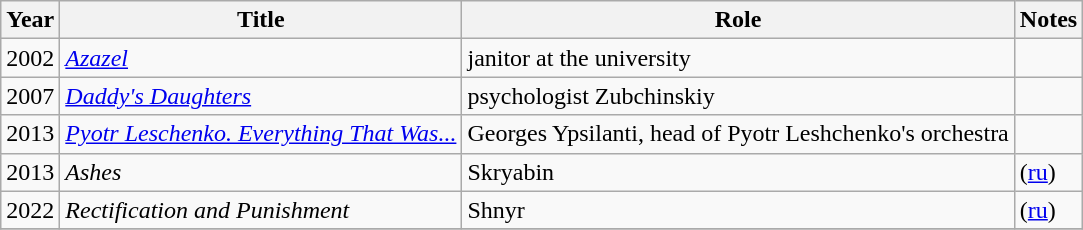<table class="wikitable sortable">
<tr>
<th>Year</th>
<th>Title</th>
<th>Role</th>
<th>Notes</th>
</tr>
<tr>
<td>2002</td>
<td><em><a href='#'>Azazel</a></em></td>
<td>janitor at the university</td>
<td></td>
</tr>
<tr>
<td>2007</td>
<td><em><a href='#'>Daddy's Daughters</a></em></td>
<td>psychologist Zubchinskiy</td>
<td></td>
</tr>
<tr>
<td>2013</td>
<td><em><a href='#'>Pyotr Leschenko. Everything That Was...</a></em></td>
<td>Georges Ypsilanti, head of Pyotr Leshchenko's orchestra</td>
<td></td>
</tr>
<tr>
<td>2013</td>
<td><em>Ashes</em></td>
<td>Skryabin</td>
<td>(<a href='#'>ru</a>)</td>
</tr>
<tr>
<td>2022</td>
<td><em>Rectification and Punishment</em></td>
<td>Shnyr</td>
<td>(<a href='#'>ru</a>)</td>
</tr>
<tr>
</tr>
</table>
